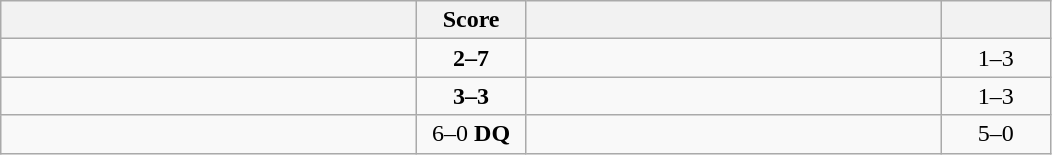<table class="wikitable" style="text-align: center; ">
<tr>
<th align="right" width="270"></th>
<th width="65">Score</th>
<th align="left" width="270"></th>
<th width="65"></th>
</tr>
<tr>
<td align="left"></td>
<td><strong>2–7</strong></td>
<td align="left"><strong></strong></td>
<td>1–3 <strong></strong></td>
</tr>
<tr>
<td align="left"></td>
<td><strong>3–3</strong></td>
<td align="left"><strong></strong></td>
<td>1–3 <strong></strong></td>
</tr>
<tr>
<td align="left"><strong></strong></td>
<td>6–0 <strong>DQ</strong></td>
<td align="left"><s></s></td>
<td>5–0 <strong></strong></td>
</tr>
</table>
